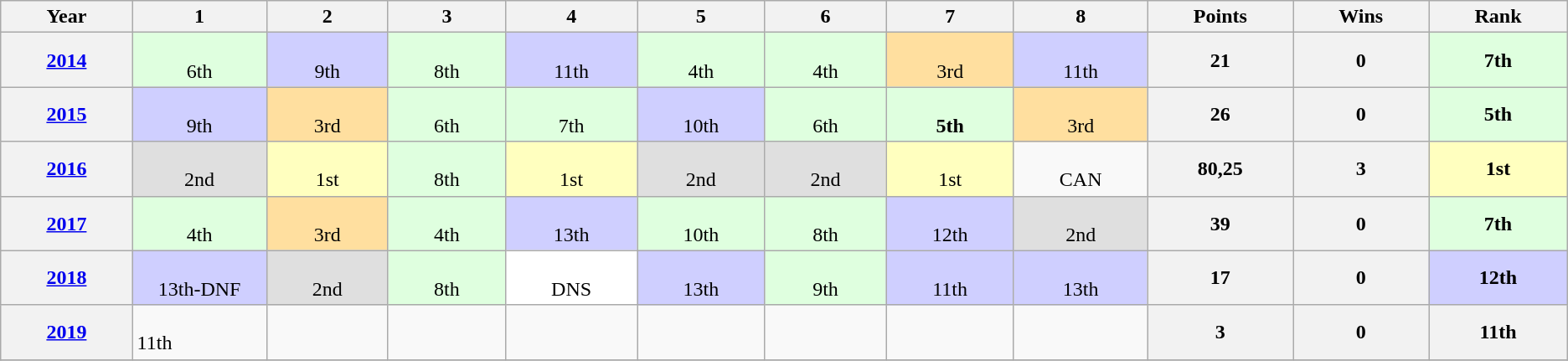<table class="wikitable" clear=all>
<tr>
<th width="2%">Year</th>
<th width="2%">1</th>
<th width="2%">2</th>
<th width="2%">3</th>
<th width="2%">4</th>
<th width="2%">5</th>
<th width="2%">6</th>
<th width="2%">7</th>
<th width="2%">8</th>
<th width="2%">Points</th>
<th width="2%">Wins</th>
<th width="2%">Rank</th>
</tr>
<tr align=center>
<th><a href='#'>2014</a></th>
<td style="background:#dfffdf;"><br>6th</td>
<td style="background:#CFCFFF;"><br>9th</td>
<td style="background:#dfffdf;"><br>8th</td>
<td style="background:#CFCFFF;"><br>11th</td>
<td style="background:#dfffdf;"><br>4th</td>
<td style="background:#dfffdf;"><br>4th</td>
<td style="background:#ffdf9f;"><br>3rd</td>
<td style="background:#CFCFFF;"><br>11th</td>
<th>21</th>
<th>0</th>
<th style="background:#dfffdf;">7th</th>
</tr>
<tr align=center>
<th><a href='#'>2015</a></th>
<td style="background:#CFCFFF;"><br>9th</td>
<td style="background:#ffdf9f;"><br>3rd</td>
<td style="background:#dfffdf;"><br>6th</td>
<td style="background:#dfffdf;"><br>7th</td>
<td style="background:#CFCFFF;"><br>10th</td>
<td style="background:#dfffdf;"><br>6th</td>
<td style="background:#dfffdf;"><br><strong>5th</strong></td>
<td style="background:#ffdf9f;"><br>3rd</td>
<th>26</th>
<th>0</th>
<th style="background:#dfffdf;">5th</th>
</tr>
<tr align=center>
<th><a href='#'>2016</a></th>
<td style="background:#dfdfdf;"><br>2nd</td>
<td style="background:#ffffbf;"><br>1st</td>
<td style="background:#dfffdf;"><br>8th</td>
<td style="background:#ffffbf;"><br>1st</td>
<td style="background:#dfdfdf;"><br>2nd</td>
<td style="background:#dfdfdf;"><br>2nd</td>
<td style="background:#ffffbf;"><br>1st</td>
<td style="background:#;"><br>CAN</td>
<th>80,25</th>
<th>3</th>
<th style="background:#ffffbf;">1st</th>
</tr>
<tr align=center>
<th><a href='#'>2017</a></th>
<td style="background:#dfffdf;"><br>4th</td>
<td style="background:#ffdf9f;"><br>3rd</td>
<td style="background:#dfffdf;"><br>4th</td>
<td style="background:#CFCFFF;"><br>13th</td>
<td style="background:#dfffdf;"><br>10th</td>
<td style="background:#dfffdf;"><br>8th</td>
<td style="background:#cfcfff;"><br>12th</td>
<td style="background:#dfdfdf;"><br>2nd</td>
<th>39</th>
<th>0</th>
<th style="background:#dfffdf;">7th</th>
</tr>
<tr align=center>
<th><a href='#'>2018</a></th>
<td style="background:#CFCFFF;"><br>13th-DNF</td>
<td style="background:#dfdfdf;"><br>2nd</td>
<td style="background:#dfffdf;"><br>8th</td>
<td style="background:#FFFFFF;"><br>DNS</td>
<td style="background:#cfcfff;"><br>13th</td>
<td style="background:#dfffdf;"><br>9th</td>
<td style="background:#cfcfff;"><br>11th</td>
<td style="background:#cfcfff;"><br>13th</td>
<th>17</th>
<th>0</th>
<th style="background:#cfcfff;">12th</th>
</tr>
<tr>
<th><a href='#'>2019</a></th>
<td><br>       11th</td>
<td></td>
<td></td>
<td></td>
<td></td>
<td></td>
<td></td>
<td></td>
<th>3</th>
<th>0</th>
<th>11th</th>
</tr>
<tr align=center>
</tr>
</table>
